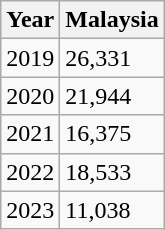<table class="wikitable">
<tr>
<th>Year</th>
<th>Malaysia</th>
</tr>
<tr>
<td>2019</td>
<td>26,331</td>
</tr>
<tr>
<td>2020</td>
<td>21,944</td>
</tr>
<tr>
<td>2021</td>
<td>16,375</td>
</tr>
<tr>
<td>2022</td>
<td>18,533</td>
</tr>
<tr>
<td>2023</td>
<td>11,038</td>
</tr>
</table>
